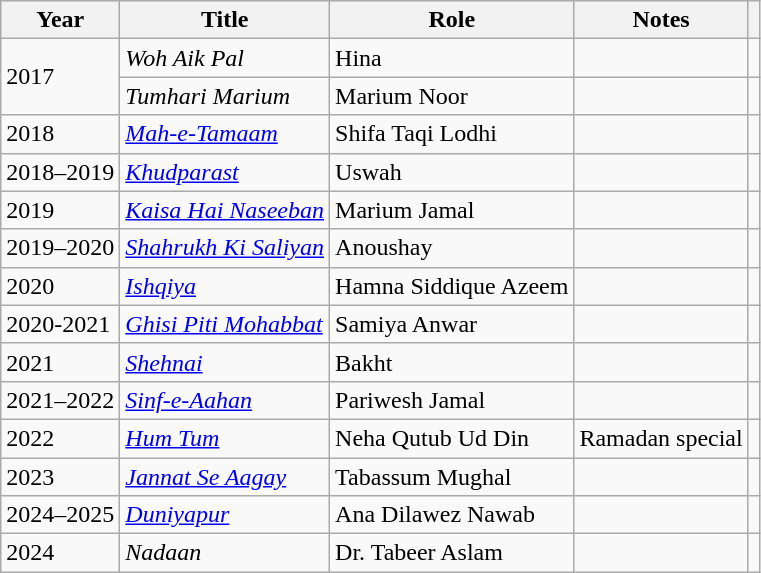<table class="wikitable sortable">
<tr>
<th>Year</th>
<th>Title</th>
<th>Role</th>
<th class="unsortable">Notes</th>
<th class="unsortable"></th>
</tr>
<tr>
<td rowspan="2">2017</td>
<td><em>Woh Aik Pal</em></td>
<td>Hina</td>
<td></td>
<td></td>
</tr>
<tr>
<td><em>Tumhari Marium</em></td>
<td>Marium Noor</td>
<td></td>
<td></td>
</tr>
<tr>
<td>2018</td>
<td><em><a href='#'>Mah-e-Tamaam</a></em></td>
<td>Shifa Taqi Lodhi</td>
<td></td>
<td></td>
</tr>
<tr>
<td>2018–2019</td>
<td><em><a href='#'>Khudparast</a></em></td>
<td>Uswah</td>
<td></td>
<td></td>
</tr>
<tr>
<td>2019</td>
<td><em><a href='#'>Kaisa Hai Naseeban</a></em></td>
<td>Marium Jamal</td>
<td></td>
<td></td>
</tr>
<tr>
<td>2019–2020</td>
<td><em><a href='#'>Shahrukh Ki Saliyan</a></em></td>
<td>Anoushay</td>
<td></td>
<td></td>
</tr>
<tr>
<td>2020</td>
<td><em><a href='#'>Ishqiya</a></em></td>
<td>Hamna Siddique Azeem</td>
<td></td>
<td></td>
</tr>
<tr>
<td>2020-2021</td>
<td><em><a href='#'>Ghisi Piti Mohabbat</a></em></td>
<td>Samiya Anwar</td>
<td></td>
<td></td>
</tr>
<tr>
<td>2021</td>
<td><em><a href='#'>Shehnai</a></em></td>
<td>Bakht</td>
<td></td>
<td></td>
</tr>
<tr>
<td>2021–2022</td>
<td><em><a href='#'>Sinf-e-Aahan</a></em></td>
<td>Pariwesh Jamal</td>
<td></td>
<td></td>
</tr>
<tr>
<td>2022</td>
<td><em><a href='#'>Hum Tum</a></em></td>
<td>Neha Qutub Ud Din</td>
<td>Ramadan special</td>
<td></td>
</tr>
<tr>
<td>2023</td>
<td><em><a href='#'>Jannat Se Aagay</a></em></td>
<td>Tabassum Mughal</td>
<td></td>
<td></td>
</tr>
<tr>
<td>2024–2025</td>
<td><em><a href='#'>Duniyapur</a></em></td>
<td>Ana Dilawez Nawab</td>
<td></td>
<td></td>
</tr>
<tr>
<td>2024</td>
<td><em>Nadaan</em></td>
<td>Dr. Tabeer Aslam</td>
<td></td>
<td></td>
</tr>
</table>
